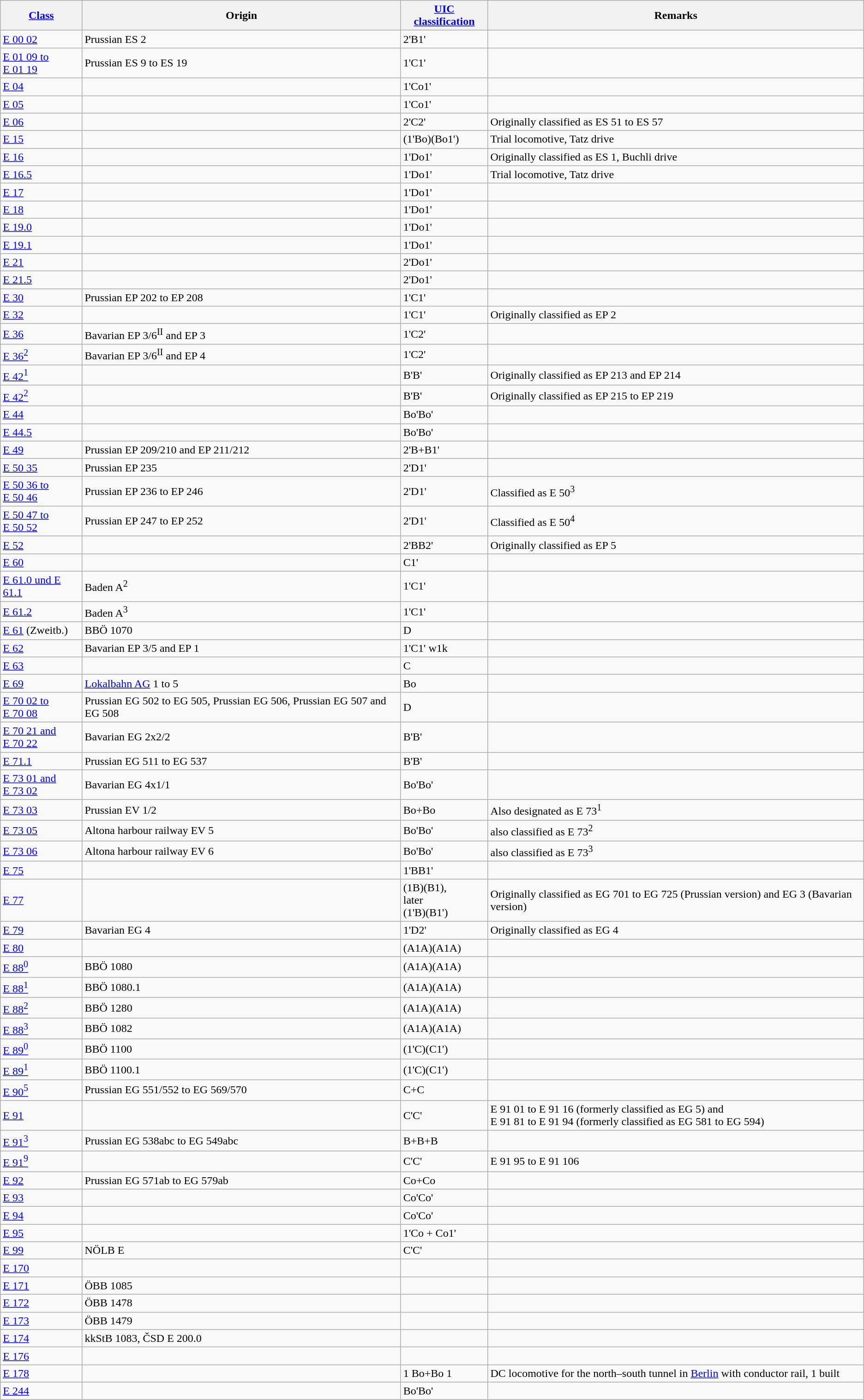<table class="wikitable">
<tr class="hintergrundfarbe6">
<th><a href='#'>Class</a></th>
<th>Origin</th>
<th><a href='#'>UIC classification</a></th>
<th>Remarks</th>
</tr>
<tr>
<td><a href='#'>E 00 02</a></td>
<td>Prussian ES 2</td>
<td>2'B1'</td>
<td></td>
</tr>
<tr>
<td><a href='#'>E 01 09 to <br> E 01 19</a></td>
<td>Prussian ES 9 to ES 19</td>
<td>1'C1'</td>
<td></td>
</tr>
<tr>
<td><a href='#'>E 04</a></td>
<td></td>
<td>1'Co1'</td>
<td></td>
</tr>
<tr>
<td><a href='#'>E 05</a></td>
<td></td>
<td>1'Co1'</td>
<td></td>
</tr>
<tr>
<td><a href='#'>E 06</a></td>
<td></td>
<td>2'C2'</td>
<td>Originally classified as ES 51 to ES 57</td>
</tr>
<tr>
<td><a href='#'>E 15</a></td>
<td></td>
<td>(1'Bo)(Bo1')</td>
<td>Trial locomotive, Tatz drive</td>
</tr>
<tr>
<td><a href='#'>E 16</a></td>
<td></td>
<td>1'Do1'</td>
<td>Originally classified as ES 1, Buchli drive</td>
</tr>
<tr>
<td><a href='#'>E 16.5</a></td>
<td></td>
<td>1'Do1'</td>
<td>Trial locomotive, Tatz drive</td>
</tr>
<tr>
<td><a href='#'>E 17</a></td>
<td></td>
<td>1'Do1'</td>
<td></td>
</tr>
<tr>
<td><a href='#'>E 18</a></td>
<td></td>
<td>1'Do1'</td>
<td></td>
</tr>
<tr>
<td><a href='#'>E 19.0</a></td>
<td></td>
<td>1'Do1'</td>
<td></td>
</tr>
<tr>
<td><a href='#'>E 19.1</a></td>
<td></td>
<td>1'Do1'</td>
<td></td>
</tr>
<tr>
<td><a href='#'>E 21</a></td>
<td></td>
<td>2'Do1'</td>
<td></td>
</tr>
<tr>
<td><a href='#'>E 21.5</a></td>
<td></td>
<td>2'Do1'</td>
<td></td>
</tr>
<tr>
<td><a href='#'>E 30</a></td>
<td>Prussian EP 202 to EP 208</td>
<td>1'C1'</td>
<td></td>
</tr>
<tr>
<td><a href='#'>E 32</a></td>
<td></td>
<td>1'C1'</td>
<td>Originally classified as EP 2</td>
</tr>
<tr>
<td><a href='#'>E 36</a></td>
<td>Bavarian EP 3/6<sup>II</sup> and EP 3</td>
<td>1'C2'</td>
<td></td>
</tr>
<tr>
<td><a href='#'>E 36<sup>2</sup></a></td>
<td>Bavarian EP 3/6<sup>II</sup> and EP 4</td>
<td>1'C2'</td>
<td></td>
</tr>
<tr>
<td><a href='#'>E 42<sup>1</sup></a></td>
<td></td>
<td>B'B'</td>
<td>Originally classified as EP 213 and EP 214</td>
</tr>
<tr>
<td><a href='#'>E 42<sup>2</sup></a></td>
<td></td>
<td>B'B'</td>
<td>Originally classified as EP 215 to EP 219</td>
</tr>
<tr>
<td><a href='#'>E 44</a></td>
<td></td>
<td>Bo'Bo'</td>
<td></td>
</tr>
<tr>
<td><a href='#'>E 44.5</a></td>
<td></td>
<td>Bo'Bo'</td>
<td></td>
</tr>
<tr>
<td><a href='#'>E 49</a></td>
<td>Prussian EP 209/210 and EP 211/212</td>
<td>2'B+B1'</td>
<td></td>
</tr>
<tr>
<td><a href='#'>E 50 35</a></td>
<td>Prussian EP 235</td>
<td>2'D1'</td>
<td></td>
</tr>
<tr>
<td><a href='#'>E 50 36 to <br> E 50 46</a></td>
<td>Prussian EP 236 to EP 246</td>
<td>2'D1'</td>
<td>Classified as E 50<sup>3</sup></td>
</tr>
<tr>
<td><a href='#'>E 50 47 to <br> E 50 52</a></td>
<td>Prussian EP 247 to EP 252</td>
<td>2'D1'</td>
<td>Classified as E 50<sup>4</sup></td>
</tr>
<tr>
<td><a href='#'>E 52</a></td>
<td></td>
<td>2'BB2'</td>
<td>Originally classified as EP 5</td>
</tr>
<tr>
<td><a href='#'>E 60</a></td>
<td></td>
<td>C1'</td>
<td></td>
</tr>
<tr>
<td><a href='#'>E 61.0 und E 61.1</a></td>
<td>Baden A<sup>2</sup></td>
<td>1'C1'</td>
<td></td>
</tr>
<tr>
<td><a href='#'>E 61.2</a></td>
<td>Baden A<sup>3</sup></td>
<td>1'C1'</td>
<td></td>
</tr>
<tr>
<td><a href='#'>E 61</a> (Zweitb.)</td>
<td>BBÖ 1070</td>
<td>D</td>
<td></td>
</tr>
<tr>
<td><a href='#'>E 62</a></td>
<td>Bavarian EP 3/5 and EP 1</td>
<td>1'C1' w1k</td>
<td></td>
</tr>
<tr>
<td><a href='#'>E 63</a></td>
<td></td>
<td>C</td>
<td></td>
</tr>
<tr>
<td><a href='#'>E 69</a></td>
<td><a href='#'>Lokalbahn AG</a> 1 to 5</td>
<td>Bo</td>
<td></td>
</tr>
<tr>
<td><a href='#'>E 70 02 to <br> E 70 08</a></td>
<td>Prussian EG 502 to EG 505, Prussian EG 506, Prussian EG 507 and EG 508</td>
<td>D</td>
<td></td>
</tr>
<tr>
<td><a href='#'>E 70 21 and <br> E 70 22</a></td>
<td>Bavarian EG 2x2/2</td>
<td>B'B'</td>
<td></td>
</tr>
<tr>
<td><a href='#'>E 71.1</a></td>
<td>Prussian EG 511 to EG 537</td>
<td>B'B'</td>
<td></td>
</tr>
<tr>
<td><a href='#'>E 73 01 and <br> E 73 02</a></td>
<td>Bavarian EG 4x1/1</td>
<td>Bo'Bo'</td>
<td></td>
</tr>
<tr>
<td><a href='#'>E 73 03</a></td>
<td>Prussian EV 1/2</td>
<td>Bo+Bo</td>
<td>Also designated as E 73<sup>1</sup></td>
</tr>
<tr>
<td><a href='#'>E 73 05</a></td>
<td>Altona harbour railway EV 5</td>
<td>Bo'Bo'</td>
<td>also classified as E 73<sup>2</sup></td>
</tr>
<tr>
<td><a href='#'>E 73 06</a></td>
<td>Altona harbour railway EV 6</td>
<td>Bo'Bo'</td>
<td>also classified as E 73<sup>3</sup></td>
</tr>
<tr>
<td><a href='#'>E 75</a></td>
<td></td>
<td>1'BB1'</td>
<td></td>
</tr>
<tr>
<td><a href='#'>E 77</a></td>
<td></td>
<td>(1B)(B1), <br> later <br> (1'B)(B1')</td>
<td>Originally classified as EG 701 to EG 725 (Prussian version) and EG 3 (Bavarian version)</td>
</tr>
<tr>
<td><a href='#'>E 79</a></td>
<td>Bavarian EG 4</td>
<td>1'D2'</td>
<td>Originally classified as EG 4</td>
</tr>
<tr>
<td><a href='#'>E 80</a></td>
<td></td>
<td>(A1A)(A1A)</td>
<td></td>
</tr>
<tr>
<td><a href='#'>E 88<sup>0</sup></a></td>
<td>BBÖ 1080</td>
<td>(A1A)(A1A)</td>
<td></td>
</tr>
<tr>
<td><a href='#'>E 88<sup>1</sup></a></td>
<td>BBÖ 1080.1</td>
<td>(A1A)(A1A)</td>
<td></td>
</tr>
<tr>
<td><a href='#'>E 88<sup>2</sup></a></td>
<td>BBÖ 1280</td>
<td>(A1A)(A1A)</td>
<td></td>
</tr>
<tr>
<td><a href='#'>E 88<sup>3</sup></a></td>
<td>BBÖ 1082</td>
<td>(A1A)(A1A)</td>
<td></td>
</tr>
<tr>
<td><a href='#'>E 89<sup>0</sup></a></td>
<td>BBÖ 1100</td>
<td>(1'C)(C1')</td>
<td></td>
</tr>
<tr>
<td><a href='#'>E 89<sup>1</sup></a></td>
<td>BBÖ 1100.1</td>
<td>(1'C)(C1')</td>
<td></td>
</tr>
<tr>
<td><a href='#'>E 90<sup>5</sup></a></td>
<td>Prussian EG 551/552 to EG 569/570</td>
<td>C+C</td>
<td></td>
</tr>
<tr>
<td><a href='#'>E 91</a></td>
<td></td>
<td>C'C'</td>
<td>E 91 01 to E 91 16 (formerly classified as EG 5) and <br> E 91 81 to E 91 94 (formerly classified as EG 581 to EG 594)</td>
</tr>
<tr>
<td><a href='#'>E 91<sup>3</sup></a></td>
<td>Prussian EG 538abc to EG 549abc</td>
<td>B+B+B</td>
<td></td>
</tr>
<tr>
<td><a href='#'>E 91<sup>9</sup></a></td>
<td></td>
<td>C'C'</td>
<td>E 91 95 to E 91 106</td>
</tr>
<tr>
<td><a href='#'>E 92</a></td>
<td>Prussian EG 571ab to EG 579ab</td>
<td>Co+Co</td>
<td></td>
</tr>
<tr>
<td><a href='#'>E 93</a></td>
<td></td>
<td>Co'Co'</td>
<td></td>
</tr>
<tr>
<td><a href='#'>E 94</a></td>
<td></td>
<td>Co'Co'</td>
<td></td>
</tr>
<tr>
<td><a href='#'>E 95</a></td>
<td></td>
<td>1'Co + Co1'</td>
<td></td>
</tr>
<tr>
<td><a href='#'>E 99</a></td>
<td>NÖLB E</td>
<td>C'C'</td>
<td></td>
</tr>
<tr>
<td><a href='#'>E 170</a></td>
<td></td>
<td></td>
<td></td>
</tr>
<tr>
<td><a href='#'>E 171</a></td>
<td>ÖBB 1085</td>
<td></td>
<td></td>
</tr>
<tr>
<td><a href='#'>E 172</a></td>
<td>ÖBB 1478</td>
<td></td>
<td></td>
</tr>
<tr>
<td><a href='#'>E 173</a></td>
<td>ÖBB 1479</td>
<td></td>
<td></td>
</tr>
<tr>
<td><a href='#'>E 174</a></td>
<td>kkStB 1083, ČSD E 200.0</td>
<td></td>
<td></td>
</tr>
<tr>
<td><a href='#'>E 176</a></td>
<td></td>
<td></td>
<td></td>
</tr>
<tr>
<td><a href='#'>E 178</a></td>
<td></td>
<td>1 Bo+Bo 1</td>
<td>DC locomotive for the north–south tunnel in <a href='#'>Berlin</a> with conductor rail, 1 built</td>
</tr>
<tr>
<td><a href='#'>E 244</a></td>
<td></td>
<td>Bo'Bo'</td>
<td></td>
</tr>
</table>
